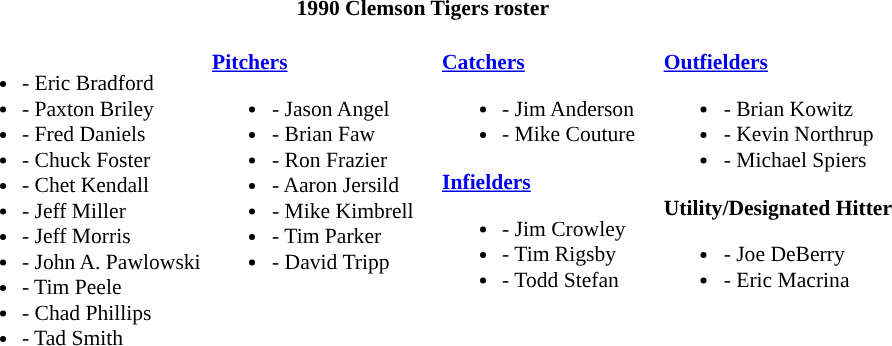<table class="toccolours" style="border-collapse:collapse; font-size:90%;">
<tr>
<th colspan="9">1990 Clemson Tigers roster</th>
</tr>
<tr>
</tr>
<tr>
<td width="03"> </td>
<td valign="top"><br><ul><li>- Eric Bradford</li><li>- Paxton Briley</li><li>- Fred Daniels</li><li>- Chuck Foster</li><li>- Chet Kendall</li><li>- Jeff Miller</li><li>- Jeff Morris</li><li>- John A. Pawlowski</li><li>- Tim Peele</li><li>- Chad Phillips</li><li>- Tad Smith</li></ul></td>
<td width="03"> </td>
<td valign="top"><br><strong><a href='#'>Pitchers</a></strong><ul><li>- Jason Angel</li><li>- Brian Faw</li><li>- Ron Frazier</li><li>- Aaron Jersild</li><li>- Mike Kimbrell</li><li>- Tim Parker</li><li>- David Tripp</li></ul></td>
<td width="15"> </td>
<td valign="top"><br><strong><a href='#'>Catchers</a></strong><ul><li>- Jim Anderson</li><li>- Mike Couture</li></ul><strong><a href='#'>Infielders</a></strong><ul><li>- Jim Crowley</li><li>- Tim Rigsby</li><li>- Todd Stefan</li></ul></td>
<td width="15"> </td>
<td valign="top"><br><strong><a href='#'>Outfielders</a></strong><ul><li>- Brian Kowitz</li><li>- Kevin Northrup</li><li>- Michael Spiers</li></ul><strong>Utility/Designated Hitter</strong><ul><li>- Joe DeBerry</li><li>- Eric Macrina</li></ul></td>
</tr>
</table>
